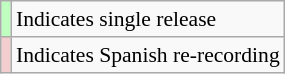<table class="wikitable" style="font-size:90%;">
<tr>
<td style="background-color:#BFFFC0"></td>
<td>Indicates single release</td>
</tr>
<tr>
<td style="background-color:#F2CECE"></td>
<td>Indicates Spanish re-recording</td>
</tr>
</table>
